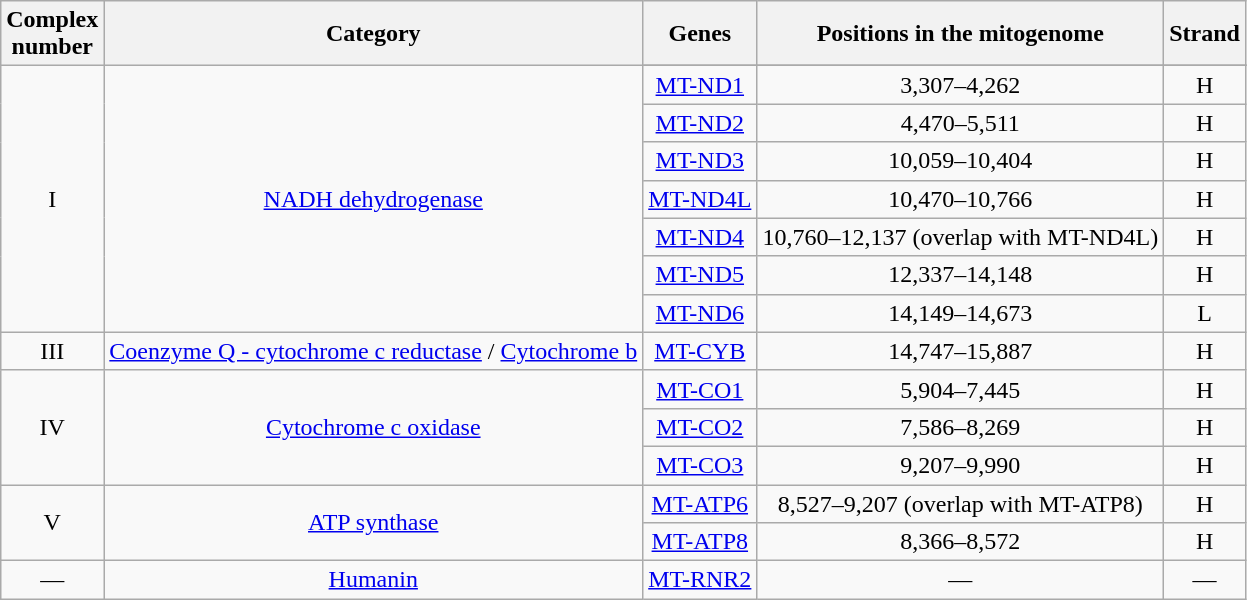<table class="wikitable" style="text-align: center;">
<tr>
<th><strong>Complex<br>number</strong></th>
<th><strong>Category</strong></th>
<th><strong>Genes</strong></th>
<th><strong>Positions in the mitogenome</strong></th>
<th><strong>Strand</strong></th>
</tr>
<tr>
<td rowspan="8">I</td>
<td rowspan="8"><a href='#'>NADH dehydrogenase</a></td>
</tr>
<tr>
<td><a href='#'>MT-ND1</a></td>
<td>3,307–4,262</td>
<td>H</td>
</tr>
<tr>
<td><a href='#'>MT-ND2</a></td>
<td>4,470–5,511</td>
<td>H</td>
</tr>
<tr>
<td><a href='#'>MT-ND3</a></td>
<td>10,059–10,404</td>
<td>H</td>
</tr>
<tr>
<td><a href='#'>MT-ND4L</a></td>
<td>10,470–10,766</td>
<td>H</td>
</tr>
<tr>
<td><a href='#'>MT-ND4</a></td>
<td>10,760–12,137 (overlap with MT-ND4L)</td>
<td>H</td>
</tr>
<tr>
<td><a href='#'>MT-ND5</a></td>
<td>12,337–14,148</td>
<td>H</td>
</tr>
<tr>
<td><a href='#'>MT-ND6</a></td>
<td>14,149–14,673</td>
<td>L</td>
</tr>
<tr>
<td rowspan="1">III</td>
<td rowspan="1"><a href='#'>Coenzyme Q - cytochrome c reductase</a> / <a href='#'>Cytochrome b</a></td>
<td><a href='#'>MT-CYB</a></td>
<td>14,747–15,887</td>
<td>H</td>
</tr>
<tr>
<td rowspan="3">IV</td>
<td rowspan="3"><a href='#'>Cytochrome c oxidase</a></td>
<td><a href='#'>MT-CO1</a></td>
<td>5,904–7,445</td>
<td>H</td>
</tr>
<tr>
<td><a href='#'>MT-CO2</a></td>
<td>7,586–8,269</td>
<td>H</td>
</tr>
<tr>
<td><a href='#'>MT-CO3</a></td>
<td>9,207–9,990</td>
<td>H</td>
</tr>
<tr>
<td rowspan="2">V</td>
<td rowspan="2"><a href='#'>ATP synthase</a></td>
<td><a href='#'>MT-ATP6</a></td>
<td>8,527–9,207 (overlap with MT-ATP8)</td>
<td>H</td>
</tr>
<tr>
<td><a href='#'>MT-ATP8</a></td>
<td>8,366–8,572</td>
<td>H</td>
</tr>
<tr>
<td rowspan="1">—</td>
<td rowspan="1"><a href='#'>Humanin</a></td>
<td><a href='#'>MT-RNR2</a></td>
<td>—</td>
<td>—</td>
</tr>
</table>
